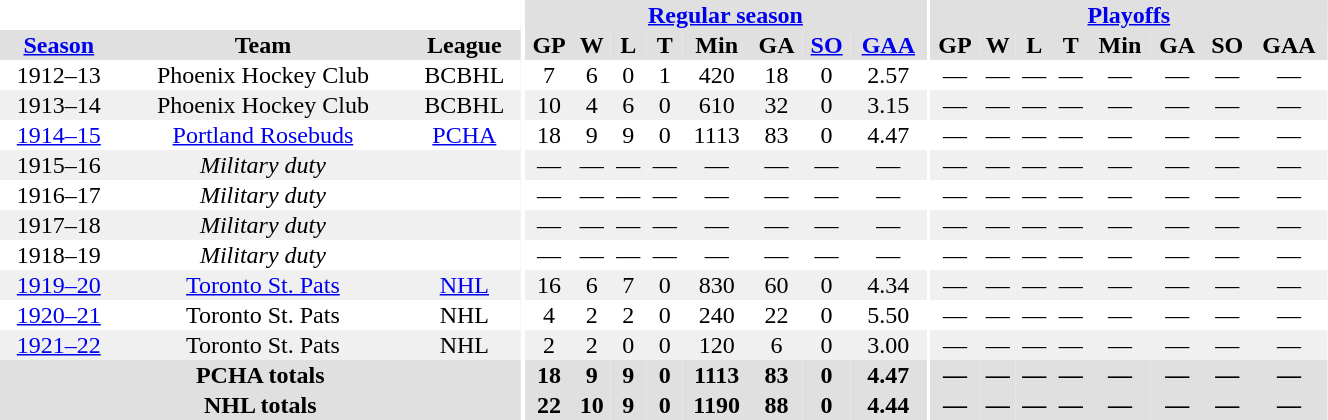<table border="0" cellpadding="1" cellspacing="0" style="width:70%; text-align:center;">
<tr bgcolor="#e0e0e0">
<th colspan="3" bgcolor="#ffffff"></th>
<th rowspan="99" bgcolor="#ffffff"></th>
<th colspan="8" bgcolor="#e0e0e0"><a href='#'>Regular season</a></th>
<th rowspan="99" bgcolor="#ffffff"></th>
<th colspan="8" bgcolor="#e0e0e0"><a href='#'>Playoffs</a></th>
</tr>
<tr bgcolor="#e0e0e0">
<th><a href='#'>Season</a></th>
<th>Team</th>
<th>League</th>
<th>GP</th>
<th>W</th>
<th>L</th>
<th>T</th>
<th>Min</th>
<th>GA</th>
<th><a href='#'>SO</a></th>
<th><a href='#'>GAA</a></th>
<th>GP</th>
<th>W</th>
<th>L</th>
<th>T</th>
<th>Min</th>
<th>GA</th>
<th>SO</th>
<th>GAA</th>
</tr>
<tr>
<td>1912–13</td>
<td>Phoenix Hockey Club</td>
<td>BCBHL</td>
<td>7</td>
<td>6</td>
<td>0</td>
<td>1</td>
<td>420</td>
<td>18</td>
<td>0</td>
<td>2.57</td>
<td>—</td>
<td>—</td>
<td>—</td>
<td>—</td>
<td>—</td>
<td>—</td>
<td>—</td>
<td>—</td>
</tr>
<tr bgcolor="#f0f0f0">
<td>1913–14</td>
<td>Phoenix Hockey Club</td>
<td>BCBHL</td>
<td>10</td>
<td>4</td>
<td>6</td>
<td>0</td>
<td>610</td>
<td>32</td>
<td>0</td>
<td>3.15</td>
<td>—</td>
<td>—</td>
<td>—</td>
<td>—</td>
<td>—</td>
<td>—</td>
<td>—</td>
<td>—</td>
</tr>
<tr>
<td><a href='#'>1914–15</a></td>
<td><a href='#'>Portland Rosebuds</a></td>
<td><a href='#'>PCHA</a></td>
<td>18</td>
<td>9</td>
<td>9</td>
<td>0</td>
<td>1113</td>
<td>83</td>
<td>0</td>
<td>4.47</td>
<td>—</td>
<td>—</td>
<td>—</td>
<td>—</td>
<td>—</td>
<td>—</td>
<td>—</td>
<td>—</td>
</tr>
<tr bgcolor="#f0f0f0">
<td>1915–16</td>
<td><em>Military duty</em></td>
<td></td>
<td>—</td>
<td>—</td>
<td>—</td>
<td>—</td>
<td>—</td>
<td>—</td>
<td>—</td>
<td>—</td>
<td>—</td>
<td>—</td>
<td>—</td>
<td>—</td>
<td>—</td>
<td>—</td>
<td>—</td>
<td>—</td>
</tr>
<tr>
<td>1916–17</td>
<td><em>Military duty</em></td>
<td></td>
<td>—</td>
<td>—</td>
<td>—</td>
<td>—</td>
<td>—</td>
<td>—</td>
<td>—</td>
<td>—</td>
<td>—</td>
<td>—</td>
<td>—</td>
<td>—</td>
<td>—</td>
<td>—</td>
<td>—</td>
<td>—</td>
</tr>
<tr bgcolor="#f0f0f0">
<td>1917–18</td>
<td><em>Military duty</em></td>
<td></td>
<td>—</td>
<td>—</td>
<td>—</td>
<td>—</td>
<td>—</td>
<td>—</td>
<td>—</td>
<td>—</td>
<td>—</td>
<td>—</td>
<td>—</td>
<td>—</td>
<td>—</td>
<td>—</td>
<td>—</td>
<td>—</td>
</tr>
<tr>
<td>1918–19</td>
<td><em>Military duty</em></td>
<td></td>
<td>—</td>
<td>—</td>
<td>—</td>
<td>—</td>
<td>—</td>
<td>—</td>
<td>—</td>
<td>—</td>
<td>—</td>
<td>—</td>
<td>—</td>
<td>—</td>
<td>—</td>
<td>—</td>
<td>—</td>
<td>—</td>
</tr>
<tr bgcolor="#f0f0f0">
<td><a href='#'>1919–20</a></td>
<td><a href='#'>Toronto St. Pats</a></td>
<td><a href='#'>NHL</a></td>
<td>16</td>
<td>6</td>
<td>7</td>
<td>0</td>
<td>830</td>
<td>60</td>
<td>0</td>
<td>4.34</td>
<td>—</td>
<td>—</td>
<td>—</td>
<td>—</td>
<td>—</td>
<td>—</td>
<td>—</td>
<td>—</td>
</tr>
<tr>
<td><a href='#'>1920–21</a></td>
<td>Toronto St. Pats</td>
<td>NHL</td>
<td>4</td>
<td>2</td>
<td>2</td>
<td>0</td>
<td>240</td>
<td>22</td>
<td>0</td>
<td>5.50</td>
<td>—</td>
<td>—</td>
<td>—</td>
<td>—</td>
<td>—</td>
<td>—</td>
<td>—</td>
<td>—</td>
</tr>
<tr bgcolor="#f0f0f0">
<td><a href='#'>1921–22</a></td>
<td>Toronto St. Pats</td>
<td>NHL</td>
<td>2</td>
<td>2</td>
<td>0</td>
<td>0</td>
<td>120</td>
<td>6</td>
<td>0</td>
<td>3.00</td>
<td>—</td>
<td>—</td>
<td>—</td>
<td>—</td>
<td>—</td>
<td>—</td>
<td>—</td>
<td>—</td>
</tr>
<tr bgcolor="#e0e0e0">
<th colspan="3">PCHA totals</th>
<th>18</th>
<th>9</th>
<th>9</th>
<th>0</th>
<th>1113</th>
<th>83</th>
<th>0</th>
<th>4.47</th>
<th>—</th>
<th>—</th>
<th>—</th>
<th>—</th>
<th>—</th>
<th>—</th>
<th>—</th>
<th>—</th>
</tr>
<tr bgcolor="#e0e0e0">
<th colspan="3">NHL totals</th>
<th>22</th>
<th>10</th>
<th>9</th>
<th>0</th>
<th>1190</th>
<th>88</th>
<th>0</th>
<th>4.44</th>
<th>—</th>
<th>—</th>
<th>—</th>
<th>—</th>
<th>—</th>
<th>—</th>
<th>—</th>
<th>—</th>
</tr>
</table>
